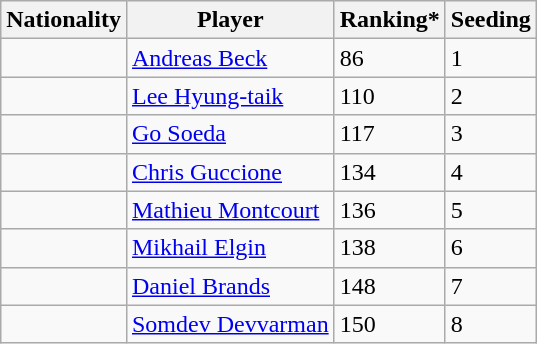<table class="wikitable" border="1">
<tr>
<th>Nationality</th>
<th>Player</th>
<th>Ranking*</th>
<th>Seeding</th>
</tr>
<tr>
<td></td>
<td><a href='#'>Andreas Beck</a></td>
<td>86</td>
<td>1</td>
</tr>
<tr>
<td></td>
<td><a href='#'>Lee Hyung-taik</a></td>
<td>110</td>
<td>2</td>
</tr>
<tr>
<td></td>
<td><a href='#'>Go Soeda</a></td>
<td>117</td>
<td>3</td>
</tr>
<tr>
<td></td>
<td><a href='#'>Chris Guccione</a></td>
<td>134</td>
<td>4</td>
</tr>
<tr>
<td></td>
<td><a href='#'>Mathieu Montcourt</a></td>
<td>136</td>
<td>5</td>
</tr>
<tr>
<td></td>
<td><a href='#'>Mikhail Elgin</a></td>
<td>138</td>
<td>6</td>
</tr>
<tr>
<td></td>
<td><a href='#'>Daniel Brands</a></td>
<td>148</td>
<td>7</td>
</tr>
<tr>
<td></td>
<td><a href='#'>Somdev Devvarman</a></td>
<td>150</td>
<td>8</td>
</tr>
</table>
